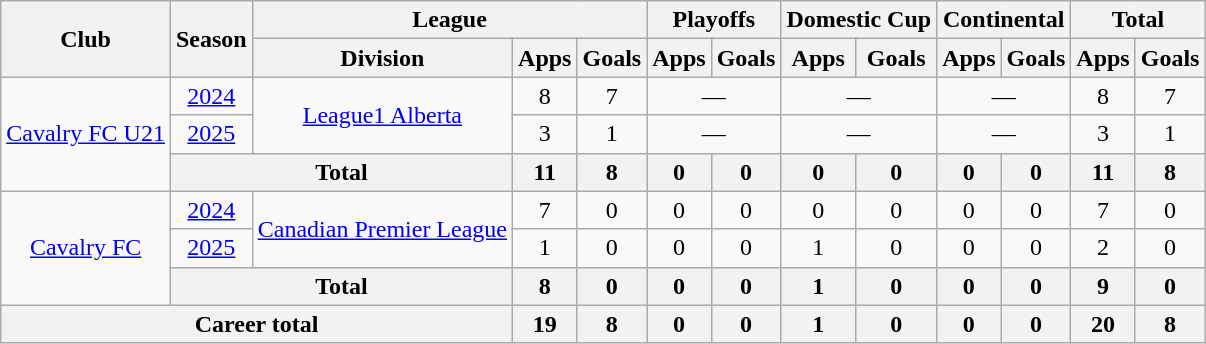<table class="wikitable" style="text-align: center;">
<tr>
<th rowspan="2">Club</th>
<th rowspan="2">Season</th>
<th colspan="3">League</th>
<th colspan="2">Playoffs</th>
<th colspan="2">Domestic Cup</th>
<th colspan="2">Continental</th>
<th colspan="2">Total</th>
</tr>
<tr>
<th>Division</th>
<th>Apps</th>
<th>Goals</th>
<th>Apps</th>
<th>Goals</th>
<th>Apps</th>
<th>Goals</th>
<th>Apps</th>
<th>Goals</th>
<th>Apps</th>
<th>Goals</th>
</tr>
<tr>
<td rowspan="3"><a href='#'>Cavalry FC U21</a></td>
<td><a href='#'>2024</a></td>
<td rowspan="2"><a href='#'>League1 Alberta</a></td>
<td>8</td>
<td>7</td>
<td colspan="2">—</td>
<td colspan="2">—</td>
<td colspan="2">—</td>
<td>8</td>
<td>7</td>
</tr>
<tr>
<td><a href='#'>2025</a></td>
<td>3</td>
<td>1</td>
<td colspan="2">—</td>
<td colspan="2">—</td>
<td colspan="2">—</td>
<td>3</td>
<td>1</td>
</tr>
<tr>
<th colspan="2">Total</th>
<th>11</th>
<th>8</th>
<th>0</th>
<th>0</th>
<th>0</th>
<th>0</th>
<th>0</th>
<th>0</th>
<th>11</th>
<th>8</th>
</tr>
<tr>
<td rowspan="3"><a href='#'>Cavalry FC</a></td>
<td><a href='#'>2024</a></td>
<td rowspan="2"><a href='#'>Canadian Premier League</a></td>
<td>7</td>
<td>0</td>
<td>0</td>
<td>0</td>
<td>0</td>
<td>0</td>
<td>0</td>
<td>0</td>
<td>7</td>
<td>0</td>
</tr>
<tr>
<td><a href='#'>2025</a></td>
<td>1</td>
<td>0</td>
<td>0</td>
<td>0</td>
<td>1</td>
<td>0</td>
<td>0</td>
<td>0</td>
<td>2</td>
<td>0</td>
</tr>
<tr>
<th colspan="2">Total</th>
<th>8</th>
<th>0</th>
<th>0</th>
<th>0</th>
<th>1</th>
<th>0</th>
<th>0</th>
<th>0</th>
<th>9</th>
<th>0</th>
</tr>
<tr>
<th colspan="3">Career total</th>
<th>19</th>
<th>8</th>
<th>0</th>
<th>0</th>
<th>1</th>
<th>0</th>
<th>0</th>
<th>0</th>
<th>20</th>
<th>8</th>
</tr>
</table>
